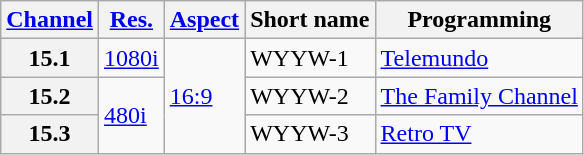<table class="wikitable">
<tr>
<th><a href='#'>Channel</a></th>
<th><a href='#'>Res.</a></th>
<th><a href='#'>Aspect</a></th>
<th>Short name</th>
<th>Programming</th>
</tr>
<tr>
<th scope = "row">15.1</th>
<td><a href='#'>1080i</a></td>
<td rowspan=3><a href='#'>16:9</a></td>
<td>WYYW-1</td>
<td><a href='#'>Telemundo</a></td>
</tr>
<tr>
<th scope = "row">15.2</th>
<td rowspan=2><a href='#'>480i</a></td>
<td>WYYW-2</td>
<td><a href='#'>The Family Channel</a></td>
</tr>
<tr>
<th scope = "row">15.3</th>
<td>WYYW-3</td>
<td><a href='#'>Retro TV</a></td>
</tr>
</table>
